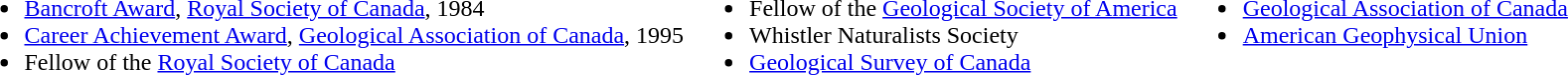<table>
<tr valign=top>
<td><br><ul><li><a href='#'>Bancroft Award</a>, <a href='#'>Royal Society of Canada</a>, 1984</li><li><a href='#'>Career Achievement Award</a>, <a href='#'>Geological Association of Canada</a>, 1995</li><li>Fellow of the <a href='#'>Royal Society of Canada</a></li></ul></td>
<td><br><ul><li>Fellow of the <a href='#'>Geological Society of America</a></li><li>Whistler Naturalists Society</li><li><a href='#'>Geological Survey of Canada</a></li></ul></td>
<td><br><ul><li><a href='#'>Geological Association of Canada</a></li><li><a href='#'>American Geophysical Union</a></li></ul></td>
</tr>
</table>
